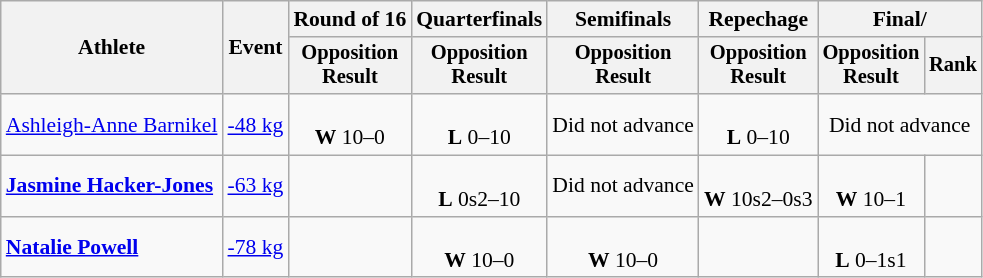<table class="wikitable" style="font-size:90%;">
<tr>
<th rowspan=2>Athlete</th>
<th rowspan=2>Event</th>
<th>Round of 16</th>
<th>Quarterfinals</th>
<th>Semifinals</th>
<th>Repechage</th>
<th colspan=2>Final/</th>
</tr>
<tr style="font-size:95%">
<th>Opposition<br>Result</th>
<th>Opposition<br>Result</th>
<th>Opposition<br>Result</th>
<th>Opposition<br>Result</th>
<th>Opposition<br>Result</th>
<th>Rank</th>
</tr>
<tr align=center>
<td align=left><a href='#'>Ashleigh-Anne Barnikel</a></td>
<td align=left><a href='#'>-48 kg</a></td>
<td><br><strong>W</strong> 10–0</td>
<td><br><strong>L</strong> 0–10</td>
<td>Did not advance</td>
<td><br><strong>L</strong> 0–10</td>
<td colspan=2>Did not advance</td>
</tr>
<tr align=center>
<td align=left><strong><a href='#'>Jasmine Hacker-Jones</a></strong></td>
<td align=left><a href='#'>-63 kg</a></td>
<td></td>
<td><br><strong>L</strong> 0s2–10</td>
<td>Did not advance</td>
<td><br><strong>W</strong> 10s2–0s3</td>
<td><br><strong>W</strong> 10–1</td>
<td></td>
</tr>
<tr align=center>
<td align=left><strong><a href='#'>Natalie Powell</a></strong></td>
<td align=left><a href='#'>-78 kg</a></td>
<td></td>
<td><br><strong>W</strong> 10–0</td>
<td><br><strong>W</strong> 10–0</td>
<td></td>
<td><br><strong>L</strong> 0–1s1</td>
<td></td>
</tr>
</table>
